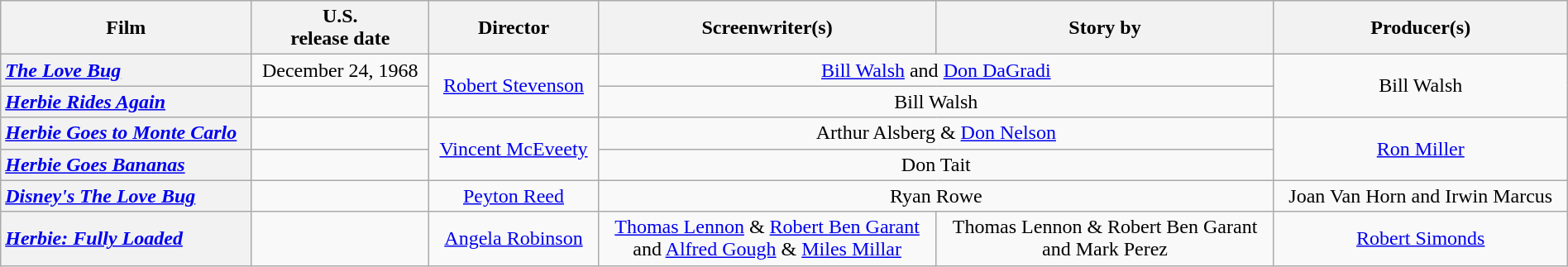<table class="wikitable plainrowheaders" style="text-align:center" width=100%>
<tr>
<th scope="col" style="width:16%;">Film</th>
<th scope="col">U.S. <br>release date</th>
<th scope="col">Director</th>
<th scope="col">Screenwriter(s)</th>
<th scope="col">Story by</th>
<th scope="col">Producer(s)</th>
</tr>
<tr>
<th scope="row" style="text-align:left"><em><a href='#'>The Love Bug</a></em></th>
<td style="text-align:center">December 24, 1968</td>
<td rowspan="2"><a href='#'>Robert Stevenson</a></td>
<td colspan="2"><a href='#'>Bill Walsh</a> and <a href='#'>Don DaGradi</a></td>
<td rowspan="2">Bill Walsh</td>
</tr>
<tr>
<th scope="row" style="text-align:left"><em><a href='#'>Herbie Rides Again</a></em></th>
<td style="text-align:center"></td>
<td colspan="2">Bill Walsh</td>
</tr>
<tr>
<th scope="row" style="text-align:left"><em><a href='#'>Herbie Goes to Monte Carlo</a></em></th>
<td></td>
<td rowspan="2"><a href='#'>Vincent McEveety</a></td>
<td colspan="2">Arthur Alsberg & <a href='#'>Don Nelson</a></td>
<td rowspan="2"><a href='#'>Ron Miller</a></td>
</tr>
<tr>
<th scope="row" style="text-align:left"><em><a href='#'>Herbie Goes Bananas</a></em></th>
<td></td>
<td colspan="2">Don Tait</td>
</tr>
<tr>
<th scope="row" style="text-align:left"><em><a href='#'>Disney's The Love Bug</a></em></th>
<td></td>
<td><a href='#'>Peyton Reed</a></td>
<td colspan="2">Ryan Rowe</td>
<td>Joan Van Horn and Irwin Marcus</td>
</tr>
<tr>
<th scope="row" style="text-align:left"><em><a href='#'>Herbie: Fully Loaded</a></em></th>
<td></td>
<td><a href='#'>Angela Robinson</a></td>
<td><a href='#'>Thomas Lennon</a> & <a href='#'>Robert Ben Garant</a> <br> and <a href='#'>Alfred Gough</a> & <a href='#'>Miles Millar</a></td>
<td>Thomas Lennon & Robert Ben Garant <br> and Mark Perez</td>
<td><a href='#'>Robert Simonds</a></td>
</tr>
</table>
